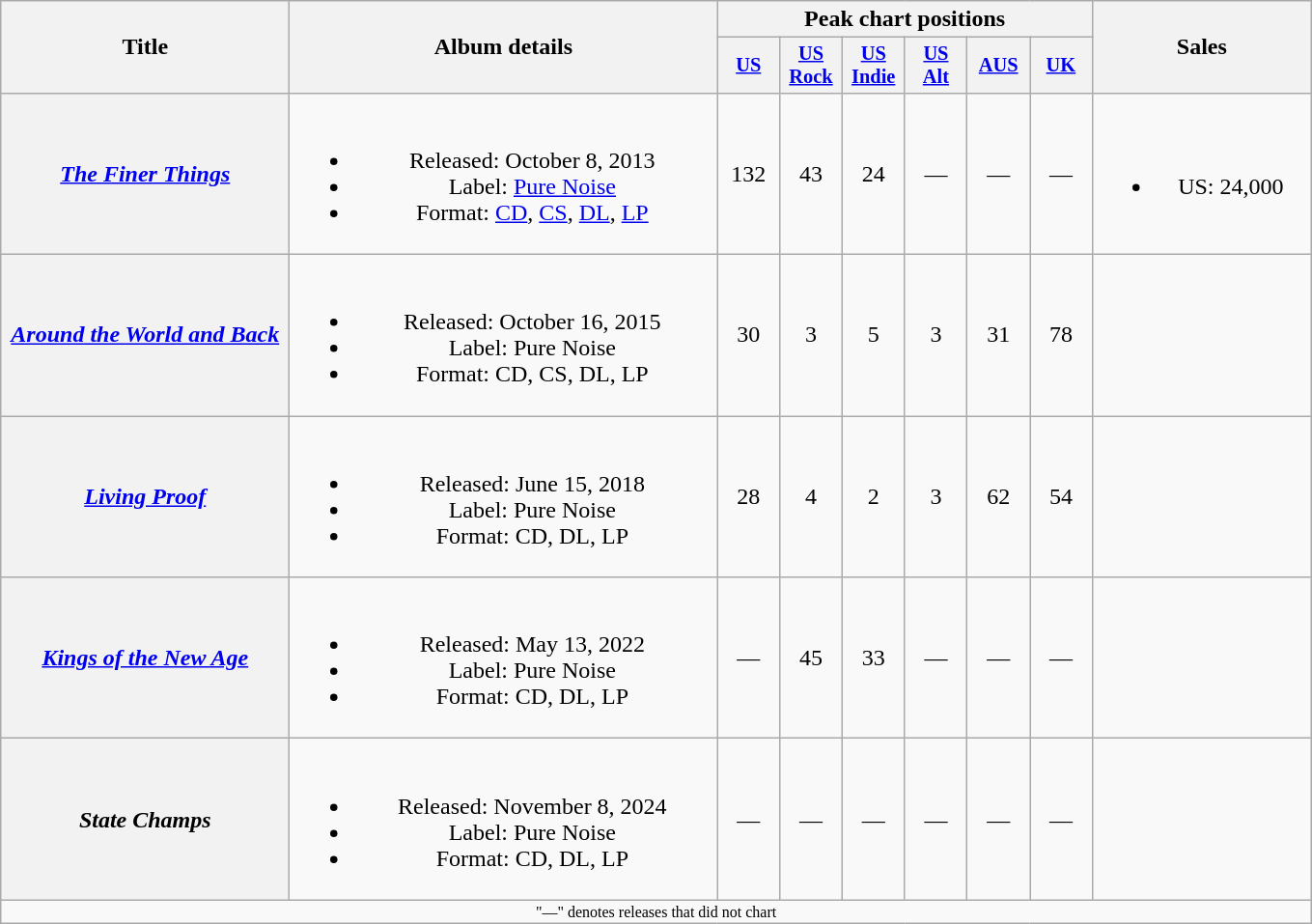<table class="wikitable plainrowheaders" style="text-align:center;">
<tr>
<th rowspan="2" style="width:12em;">Title</th>
<th rowspan="2" style="width:18em;">Album details</th>
<th colspan="6">Peak chart positions</th>
<th rowspan="2" style="width:9em;">Sales</th>
</tr>
<tr>
<th style="width:2.7em;font-size:85%;"><a href='#'>US</a><br></th>
<th style="width:2.7em;font-size:85%;"><a href='#'>US Rock</a><br></th>
<th style="width:2.7em;font-size:85%;"><a href='#'>US Indie</a><br></th>
<th style="width:2.7em;font-size:85%;"><a href='#'>US Alt</a><br></th>
<th style="width:2.7em;font-size:85%;"><a href='#'>AUS</a><br></th>
<th style="width:2.7em;font-size:85%;"><a href='#'>UK</a><br></th>
</tr>
<tr>
<th scope="row"><em><a href='#'>The Finer Things</a></em></th>
<td><br><ul><li>Released: October 8, 2013</li><li>Label: <a href='#'>Pure Noise</a></li><li>Format: <a href='#'>CD</a>, <a href='#'>CS</a>, <a href='#'>DL</a>, <a href='#'>LP</a></li></ul></td>
<td>132</td>
<td>43</td>
<td>24</td>
<td>—</td>
<td>—</td>
<td>—</td>
<td><br><ul><li>US: 24,000</li></ul></td>
</tr>
<tr>
<th scope="row"><em><a href='#'>Around the World and Back</a></em></th>
<td><br><ul><li>Released: October 16, 2015</li><li>Label: Pure Noise</li><li>Format: CD, CS, DL, LP</li></ul></td>
<td>30</td>
<td>3</td>
<td>5</td>
<td>3</td>
<td>31</td>
<td>78</td>
<td></td>
</tr>
<tr>
<th scope="row"><em><a href='#'>Living Proof</a></em></th>
<td><br><ul><li>Released: June 15, 2018</li><li>Label: Pure Noise</li><li>Format: CD, DL, LP</li></ul></td>
<td>28</td>
<td>4</td>
<td>2</td>
<td>3</td>
<td>62</td>
<td>54</td>
<td></td>
</tr>
<tr>
<th scope="row"><em><a href='#'>Kings of the New Age</a></em></th>
<td><br><ul><li>Released: May 13, 2022</li><li>Label: Pure Noise</li><li>Format: CD, DL, LP</li></ul></td>
<td>—</td>
<td>45</td>
<td>33</td>
<td>—</td>
<td>—</td>
<td>—</td>
<td></td>
</tr>
<tr>
<th scope="row"><em>State Champs</em></th>
<td><br><ul><li>Released: November 8, 2024</li><li>Label: Pure Noise</li><li>Format: CD, DL, LP</li></ul></td>
<td>—</td>
<td>—</td>
<td>—</td>
<td>—</td>
<td>—</td>
<td>—</td>
<td></td>
</tr>
<tr>
<td colspan="10" style="font-size:8pt">"—" denotes releases that did not chart</td>
</tr>
</table>
